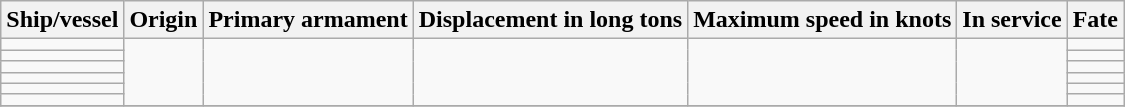<table class="wikitable">
<tr>
<th scope="col">Ship/vessel</th>
<th scope="col">Origin</th>
<th scope="col">Primary armament</th>
<th scope="col">Displacement in long tons</th>
<th scope="col">Maximum speed in knots</th>
<th scope="col">In service</th>
<th scope="col">Fate</th>
</tr>
<tr>
<td></td>
<td rowspan=6></td>
<td rowspan=6></td>
<td rowspan=6></td>
<td rowspan=6></td>
<td rowspan=6></td>
<td></td>
</tr>
<tr>
<td></td>
<td></td>
</tr>
<tr>
<td></td>
<td></td>
</tr>
<tr>
<td></td>
<td></td>
</tr>
<tr>
<td></td>
<td></td>
</tr>
<tr>
<td></td>
<td></td>
</tr>
<tr>
</tr>
</table>
